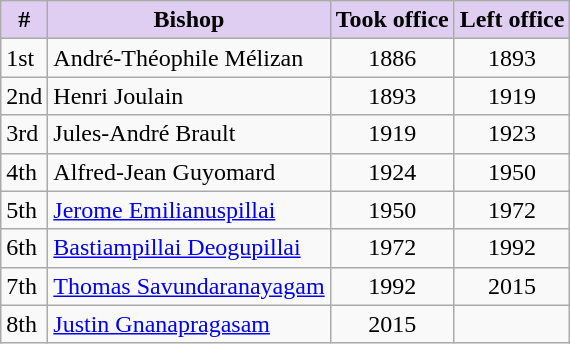<table class="wikitable sortable" border="1" style="text-align:left; font-size:100%">
<tr>
<th style="background-color:#E0CEF2; vertical-align:bottom;">#</th>
<th style="background-color:#E0CEF2; vertical-align:bottom;">Bishop</th>
<th style="background-color:#E0CEF2; vertical-align:bottom;">Took office</th>
<th style="background-color:#E0CEF2; vertical-align:bottom;">Left office</th>
</tr>
<tr>
<td>1st</td>
<td>André-Théophile Mélizan</td>
<td align=center>1886</td>
<td align=center>1893</td>
</tr>
<tr>
<td>2nd</td>
<td>Henri Joulain</td>
<td align=center>1893</td>
<td align=center>1919</td>
</tr>
<tr>
<td>3rd</td>
<td>Jules-André Brault</td>
<td align=center>1919</td>
<td align=center>1923</td>
</tr>
<tr>
<td>4th</td>
<td>Alfred-Jean Guyomard</td>
<td align=center>1924</td>
<td align=center>1950</td>
</tr>
<tr>
<td>5th</td>
<td><a href='#'>Jerome Emilianuspillai</a></td>
<td align=center>1950</td>
<td align=center>1972</td>
</tr>
<tr>
<td>6th</td>
<td><a href='#'>Bastiampillai Deogupillai</a></td>
<td align=center>1972</td>
<td align=center>1992</td>
</tr>
<tr>
<td>7th</td>
<td><a href='#'>Thomas Savundaranayagam</a></td>
<td align=center>1992</td>
<td align=center>2015</td>
</tr>
<tr>
<td>8th</td>
<td><a href='#'>Justin Gnanapragasam</a></td>
<td align=center>2015</td>
<td align=center></td>
</tr>
</table>
